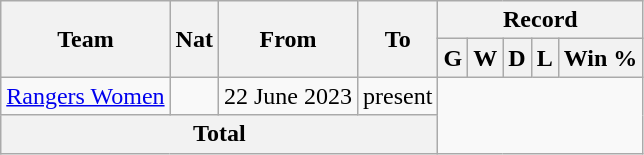<table class="wikitable" style="text-align: center">
<tr>
<th rowspan="2">Team</th>
<th rowspan="2">Nat</th>
<th rowspan="2">From</th>
<th rowspan="2">To</th>
<th colspan="5">Record</th>
</tr>
<tr>
<th>G</th>
<th>W</th>
<th>D</th>
<th>L</th>
<th>Win %</th>
</tr>
<tr>
<td align=left><a href='#'>Rangers Women</a></td>
<td></td>
<td align=left>22 June 2023</td>
<td align=left>present<br></td>
</tr>
<tr>
<th colspan=4>Total<br></th>
</tr>
</table>
